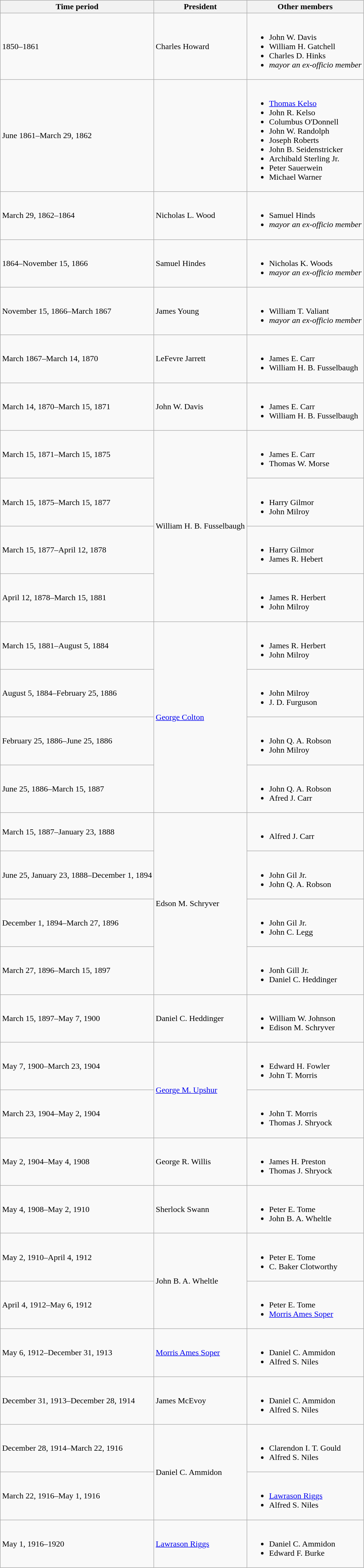<table class="wikitable sortable mw-collapsible">
<tr>
<th>Time period</th>
<th>President</th>
<th>Other members</th>
</tr>
<tr>
<td>1850–1861</td>
<td>Charles Howard</td>
<td><br><ul><li>John W. Davis</li><li>William H. Gatchell</li><li>Charles D. Hinks</li><li><em>mayor an ex-officio member</em></li></ul></td>
</tr>
<tr>
<td>June 1861–March 29, 1862<br></td>
<td></td>
<td><br><ul><li><a href='#'>Thomas Kelso</a></li><li>John R. Kelso</li><li>Columbus O'Donnell</li><li>John W. Randolph</li><li>Joseph Roberts</li><li>John B. Seidenstricker</li><li>Archibald Sterling Jr.</li><li>Peter Sauerwein</li><li>Michael Warner</li></ul></td>
</tr>
<tr>
<td>March 29, 1862–1864</td>
<td>Nicholas L. Wood</td>
<td><br><ul><li>Samuel Hinds</li><li><em>mayor an ex-officio member</em></li></ul></td>
</tr>
<tr>
<td>1864–November 15, 1866</td>
<td>Samuel Hindes</td>
<td><br><ul><li>Nicholas K. Woods</li><li><em>mayor an ex-officio member</em></li></ul></td>
</tr>
<tr>
<td>November 15, 1866–March 1867</td>
<td>James Young</td>
<td><br><ul><li>William T. Valiant</li><li><em>mayor an ex-officio member</em></li></ul></td>
</tr>
<tr>
<td>March 1867–March 14, 1870</td>
<td>LeFevre Jarrett</td>
<td><br><ul><li>James E. Carr</li><li>William H. B. Fusselbaugh</li></ul></td>
</tr>
<tr>
<td>March 14, 1870–March 15, 1871</td>
<td>John W. Davis</td>
<td><br><ul><li>James E. Carr</li><li>William H. B. Fusselbaugh</li></ul></td>
</tr>
<tr>
<td>March 15, 1871–March 15, 1875</td>
<td rowspan=4>William H. B. Fusselbaugh</td>
<td><br><ul><li>James E. Carr</li><li>Thomas W. Morse</li></ul></td>
</tr>
<tr>
<td>March 15, 1875–March 15, 1877</td>
<td><br><ul><li>Harry Gilmor</li><li>John Milroy</li></ul></td>
</tr>
<tr>
<td>March 15, 1877–April 12, 1878</td>
<td><br><ul><li>Harry Gilmor</li><li>James R. Hebert</li></ul></td>
</tr>
<tr>
<td>April 12, 1878–March 15, 1881</td>
<td><br><ul><li>James R. Herbert</li><li>John Milroy</li></ul></td>
</tr>
<tr>
<td>March 15, 1881–August 5, 1884</td>
<td rowspan=4><a href='#'>George Colton</a></td>
<td><br><ul><li>James R. Herbert</li><li>John Milroy</li></ul></td>
</tr>
<tr>
<td>August 5, 1884–February 25, 1886</td>
<td><br><ul><li>John Milroy</li><li>J. D. Furguson</li></ul></td>
</tr>
<tr>
<td>February 25, 1886–June 25, 1886</td>
<td><br><ul><li>John Q. A. Robson</li><li>John Milroy</li></ul></td>
</tr>
<tr>
<td>June 25, 1886–March 15, 1887</td>
<td><br><ul><li>John Q. A. Robson</li><li>Afred J. Carr</li></ul></td>
</tr>
<tr>
<td>March 15, 1887–January 23, 1888</td>
<td rowspan=4>Edson M. Schryver</td>
<td><br><ul><li>Alfred J. Carr</li></ul></td>
</tr>
<tr>
<td>June 25, January 23, 1888–December 1, 1894</td>
<td><br><ul><li>John Gil Jr.</li><li>John Q. A. Robson</li></ul></td>
</tr>
<tr>
<td>December 1, 1894–March 27, 1896</td>
<td><br><ul><li>John Gil Jr.</li><li>John C. Legg</li></ul></td>
</tr>
<tr>
<td>March 27, 1896–March 15, 1897</td>
<td><br><ul><li>Jonh Gill Jr.</li><li>Daniel C. Heddinger</li></ul></td>
</tr>
<tr>
<td>March 15, 1897–May 7, 1900</td>
<td>Daniel C. Heddinger</td>
<td><br><ul><li>William W. Johnson</li><li>Edison M. Schryver</li></ul></td>
</tr>
<tr>
<td>May 7, 1900–March 23, 1904</td>
<td rowspan=2><a href='#'>George M. Upshur</a></td>
<td><br><ul><li>Edward H. Fowler</li><li>John T. Morris</li></ul></td>
</tr>
<tr>
<td>March 23, 1904–May 2, 1904</td>
<td><br><ul><li>John T. Morris</li><li>Thomas J. Shryock</li></ul></td>
</tr>
<tr>
<td>May 2, 1904–May 4, 1908</td>
<td>George R. Willis</td>
<td><br><ul><li>James H. Preston</li><li>Thomas J. Shryock</li></ul></td>
</tr>
<tr>
<td>May 4, 1908–May 2, 1910</td>
<td>Sherlock Swann</td>
<td><br><ul><li>Peter E. Tome</li><li>John B. A. Wheltle</li></ul></td>
</tr>
<tr>
<td>May 2, 1910–April 4, 1912</td>
<td rowspan=2>John B. A. Wheltle</td>
<td><br><ul><li>Peter E. Tome</li><li>C. Baker Clotworthy</li></ul></td>
</tr>
<tr>
<td>April 4, 1912–May 6, 1912</td>
<td><br><ul><li>Peter E. Tome</li><li><a href='#'>Morris Ames Soper</a></li></ul></td>
</tr>
<tr>
<td>May 6, 1912–December 31, 1913</td>
<td><a href='#'>Morris Ames Soper</a></td>
<td><br><ul><li>Daniel C. Ammidon</li><li>Alfred S. Niles</li></ul></td>
</tr>
<tr>
<td>December 31, 1913–December 28, 1914</td>
<td>James McEvoy</td>
<td><br><ul><li>Daniel C. Ammidon</li><li>Alfred S. Niles</li></ul></td>
</tr>
<tr>
<td>December 28, 1914–March 22, 1916</td>
<td rowspan=2>Daniel C. Ammidon</td>
<td><br><ul><li>Clarendon I. T. Gould</li><li>Alfred S. Niles</li></ul></td>
</tr>
<tr>
<td>March 22, 1916–May 1, 1916</td>
<td><br><ul><li><a href='#'>Lawrason Riggs</a></li><li>Alfred S. Niles</li></ul></td>
</tr>
<tr>
<td>May 1, 1916–1920</td>
<td><a href='#'>Lawrason Riggs</a></td>
<td><br><ul><li>Daniel C. Ammidon</li><li>Edward F. Burke</li></ul></td>
</tr>
</table>
